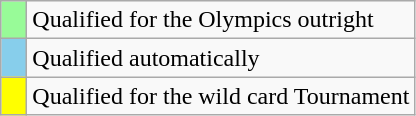<table class="wikitable">
<tr 7>
<td width=10px bgcolor="#98fb98"></td>
<td>Qualified for the Olympics outright</td>
</tr>
<tr>
<td width=10px bgcolor="skyblue"></td>
<td>Qualified automatically</td>
</tr>
<tr>
<td width=10px bgcolor="yellow"></td>
<td>Qualified for the wild card Tournament</td>
</tr>
</table>
